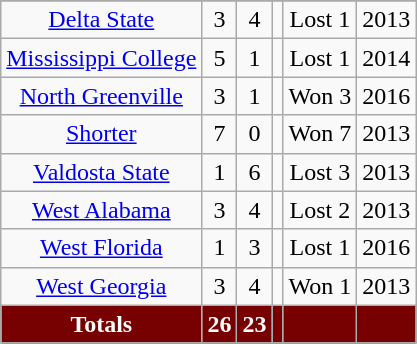<table class="wikitable" style="text-align:center;">
<tr>
</tr>
<tr>
<td><a href='#'>Delta State</a></td>
<td>3</td>
<td>4</td>
<td></td>
<td>Lost 1</td>
<td>2013</td>
</tr>
<tr>
<td><a href='#'>Mississippi College</a></td>
<td>5</td>
<td>1</td>
<td></td>
<td>Lost 1</td>
<td>2014</td>
</tr>
<tr>
<td><a href='#'>North Greenville</a></td>
<td>3</td>
<td>1</td>
<td></td>
<td>Won 3</td>
<td>2016</td>
</tr>
<tr>
<td><a href='#'>Shorter</a></td>
<td>7</td>
<td>0</td>
<td></td>
<td>Won 7</td>
<td>2013</td>
</tr>
<tr>
<td><a href='#'>Valdosta State</a></td>
<td>1</td>
<td>6</td>
<td></td>
<td>Lost 3</td>
<td>2013</td>
</tr>
<tr>
<td><a href='#'>West Alabama</a></td>
<td>3</td>
<td>4</td>
<td></td>
<td>Lost 2</td>
<td>2013</td>
</tr>
<tr>
<td><a href='#'>West Florida</a></td>
<td>1</td>
<td>3</td>
<td></td>
<td>Lost 1</td>
<td>2016</td>
</tr>
<tr>
<td><a href='#'>West Georgia</a></td>
<td>3</td>
<td>4</td>
<td></td>
<td>Won 1</td>
<td>2013</td>
</tr>
<tr class="unsortable" style="text-align:center; background:#770000; color:white">
<td><strong>Totals</strong></td>
<td><strong>26</strong></td>
<td><strong>23</strong></td>
<td><strong></strong></td>
<td></td>
<td></td>
</tr>
</table>
